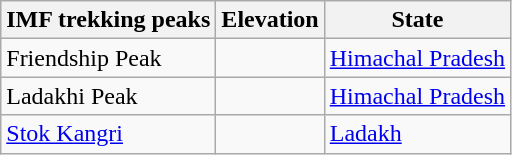<table class="wikitable sortable">
<tr>
<th align=left>IMF trekking peaks</th>
<th>Elevation</th>
<th>State</th>
</tr>
<tr>
<td>Friendship Peak</td>
<td></td>
<td><a href='#'>Himachal Pradesh</a></td>
</tr>
<tr>
<td>Ladakhi Peak</td>
<td></td>
<td><a href='#'>Himachal Pradesh</a></td>
</tr>
<tr>
<td><a href='#'>Stok Kangri</a></td>
<td></td>
<td><a href='#'>Ladakh</a></td>
</tr>
</table>
